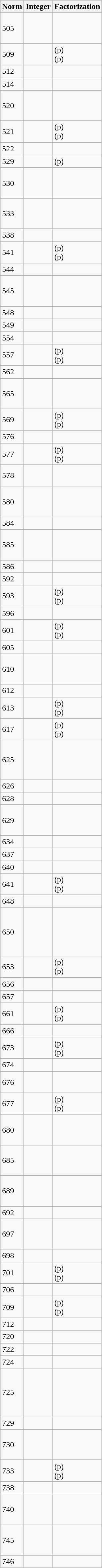<table id="501–750" class="wikitable sortable" style="float:left; margin-right:1em">
<tr>
<th>Norm</th>
<th>Integer</th>
<th>Factorization</th>
</tr>
<tr>
<td>505</td>
<td> <br> <br> <br></td>
<td> <br> <br> <br></td>
</tr>
<tr>
<td>509</td>
<td> <br></td>
<td>(p) <br>(p)</td>
</tr>
<tr>
<td>512</td>
<td></td>
<td></td>
</tr>
<tr>
<td>514</td>
<td> <br></td>
<td> <br></td>
</tr>
<tr>
<td>520</td>
<td> <br> <br> <br></td>
<td> <br> <br> <br></td>
</tr>
<tr>
<td>521</td>
<td> <br></td>
<td>(p) <br>(p)</td>
</tr>
<tr>
<td>522</td>
<td> <br></td>
<td> <br></td>
</tr>
<tr>
<td>529</td>
<td></td>
<td>(p)</td>
</tr>
<tr>
<td>530</td>
<td> <br> <br> <br></td>
<td> <br> <br> <br></td>
</tr>
<tr>
<td>533</td>
<td> <br> <br> <br></td>
<td> <br> <br> <br></td>
</tr>
<tr>
<td>538</td>
<td> <br></td>
<td> <br></td>
</tr>
<tr>
<td>541</td>
<td> <br></td>
<td>(p) <br>(p)</td>
</tr>
<tr>
<td>544</td>
<td> <br></td>
<td> <br></td>
</tr>
<tr>
<td>545</td>
<td> <br> <br> <br></td>
<td> <br> <br> <br></td>
</tr>
<tr>
<td>548</td>
<td> <br></td>
<td> <br></td>
</tr>
<tr>
<td>549</td>
<td> <br></td>
<td> <br></td>
</tr>
<tr>
<td>554</td>
<td> <br></td>
<td> <br></td>
</tr>
<tr>
<td>557</td>
<td> <br></td>
<td>(p) <br>(p)</td>
</tr>
<tr>
<td>562</td>
<td> <br></td>
<td> <br></td>
</tr>
<tr>
<td>565</td>
<td> <br> <br> <br></td>
<td> <br> <br> <br></td>
</tr>
<tr>
<td>569</td>
<td> <br></td>
<td>(p) <br>(p)</td>
</tr>
<tr>
<td>576</td>
<td></td>
<td></td>
</tr>
<tr>
<td>577</td>
<td> <br></td>
<td>(p) <br>(p)</td>
</tr>
<tr>
<td>578</td>
<td> <br> <br></td>
<td> <br> <br></td>
</tr>
<tr>
<td>580</td>
<td> <br> <br> <br></td>
<td> <br> <br> <br></td>
</tr>
<tr>
<td>584</td>
<td> <br></td>
<td> <br></td>
</tr>
<tr>
<td>585</td>
<td> <br> <br> <br></td>
<td> <br> <br> <br></td>
</tr>
<tr>
<td>586</td>
<td> <br></td>
<td> <br></td>
</tr>
<tr>
<td>592</td>
<td> <br></td>
<td> <br></td>
</tr>
<tr>
<td>593</td>
<td> <br></td>
<td>(p) <br>(p)</td>
</tr>
<tr>
<td>596</td>
<td> <br></td>
<td> <br></td>
</tr>
<tr>
<td>601</td>
<td> <br></td>
<td>(p) <br>(p)</td>
</tr>
<tr>
<td>605</td>
<td> <br></td>
<td> <br></td>
</tr>
<tr>
<td>610</td>
<td> <br> <br> <br></td>
<td> <br> <br> <br></td>
</tr>
<tr>
<td>612</td>
<td> <br></td>
<td> <br></td>
</tr>
<tr>
<td>613</td>
<td> <br></td>
<td>(p) <br>(p)</td>
</tr>
<tr>
<td>617</td>
<td> <br></td>
<td>(p) <br>(p)</td>
</tr>
<tr>
<td>625</td>
<td> <br> <br> <br> <br></td>
<td> <br> <br> <br> <br></td>
</tr>
<tr>
<td>626</td>
<td> <br></td>
<td> <br></td>
</tr>
<tr>
<td>628</td>
<td> <br></td>
<td> <br></td>
</tr>
<tr>
<td>629</td>
<td> <br> <br> <br></td>
<td> <br> <br> <br></td>
</tr>
<tr>
<td>634</td>
<td> <br></td>
<td> <br></td>
</tr>
<tr>
<td>637</td>
<td> <br></td>
<td> <br></td>
</tr>
<tr>
<td>640</td>
<td> <br></td>
<td> <br></td>
</tr>
<tr>
<td>641</td>
<td> <br></td>
<td>(p) <br>(p)</td>
</tr>
<tr>
<td>648</td>
<td></td>
<td></td>
</tr>
<tr>
<td>650</td>
<td> <br> <br> <br> <br> <br></td>
<td> <br> <br> <br> <br> <br></td>
</tr>
<tr>
<td>653</td>
<td> <br></td>
<td>(p) <br>(p)</td>
</tr>
<tr>
<td>656</td>
<td> <br></td>
<td> <br></td>
</tr>
<tr>
<td>657</td>
<td> <br></td>
<td> <br></td>
</tr>
<tr>
<td>661</td>
<td> <br></td>
<td>(p) <br>(p)</td>
</tr>
<tr>
<td>666</td>
<td> <br></td>
<td> <br></td>
</tr>
<tr>
<td>673</td>
<td> <br></td>
<td>(p) <br>(p)</td>
</tr>
<tr>
<td>674</td>
<td> <br></td>
<td> <br></td>
</tr>
<tr>
<td>676</td>
<td> <br> <br></td>
<td> <br> <br></td>
</tr>
<tr>
<td>677</td>
<td> <br></td>
<td>(p) <br>(p)</td>
</tr>
<tr>
<td>680</td>
<td> <br> <br> <br></td>
<td> <br> <br> <br></td>
</tr>
<tr>
<td>685</td>
<td> <br> <br> <br></td>
<td> <br> <br> <br></td>
</tr>
<tr>
<td>689</td>
<td> <br> <br> <br></td>
<td> <br> <br> <br></td>
</tr>
<tr>
<td>692</td>
<td> <br></td>
<td> <br></td>
</tr>
<tr>
<td>697</td>
<td> <br> <br> <br></td>
<td> <br> <br> <br></td>
</tr>
<tr>
<td>698</td>
<td> <br></td>
<td> <br></td>
</tr>
<tr>
<td>701</td>
<td> <br></td>
<td>(p) <br>(p)</td>
</tr>
<tr>
<td>706</td>
<td> <br></td>
<td> <br></td>
</tr>
<tr>
<td>709</td>
<td> <br></td>
<td>(p) <br>(p)</td>
</tr>
<tr>
<td>712</td>
<td> <br></td>
<td> <br></td>
</tr>
<tr>
<td>720</td>
<td> <br></td>
<td> <br></td>
</tr>
<tr>
<td>722</td>
<td></td>
<td></td>
</tr>
<tr>
<td>724</td>
<td> <br></td>
<td> <br></td>
</tr>
<tr>
<td>725</td>
<td> <br> <br> <br> <br> <br></td>
<td> <br> <br> <br> <br> <br></td>
</tr>
<tr>
<td>729</td>
<td></td>
<td></td>
</tr>
<tr>
<td>730</td>
<td> <br> <br> <br></td>
<td> <br> <br> <br></td>
</tr>
<tr>
<td>733</td>
<td> <br></td>
<td>(p) <br>(p)</td>
</tr>
<tr>
<td>738</td>
<td> <br></td>
<td> <br></td>
</tr>
<tr>
<td>740</td>
<td> <br> <br> <br></td>
<td> <br> <br> <br></td>
</tr>
<tr>
<td>745</td>
<td> <br> <br> <br></td>
<td> <br> <br> <br></td>
</tr>
<tr>
<td>746</td>
<td> <br></td>
<td> <br></td>
</tr>
</table>
